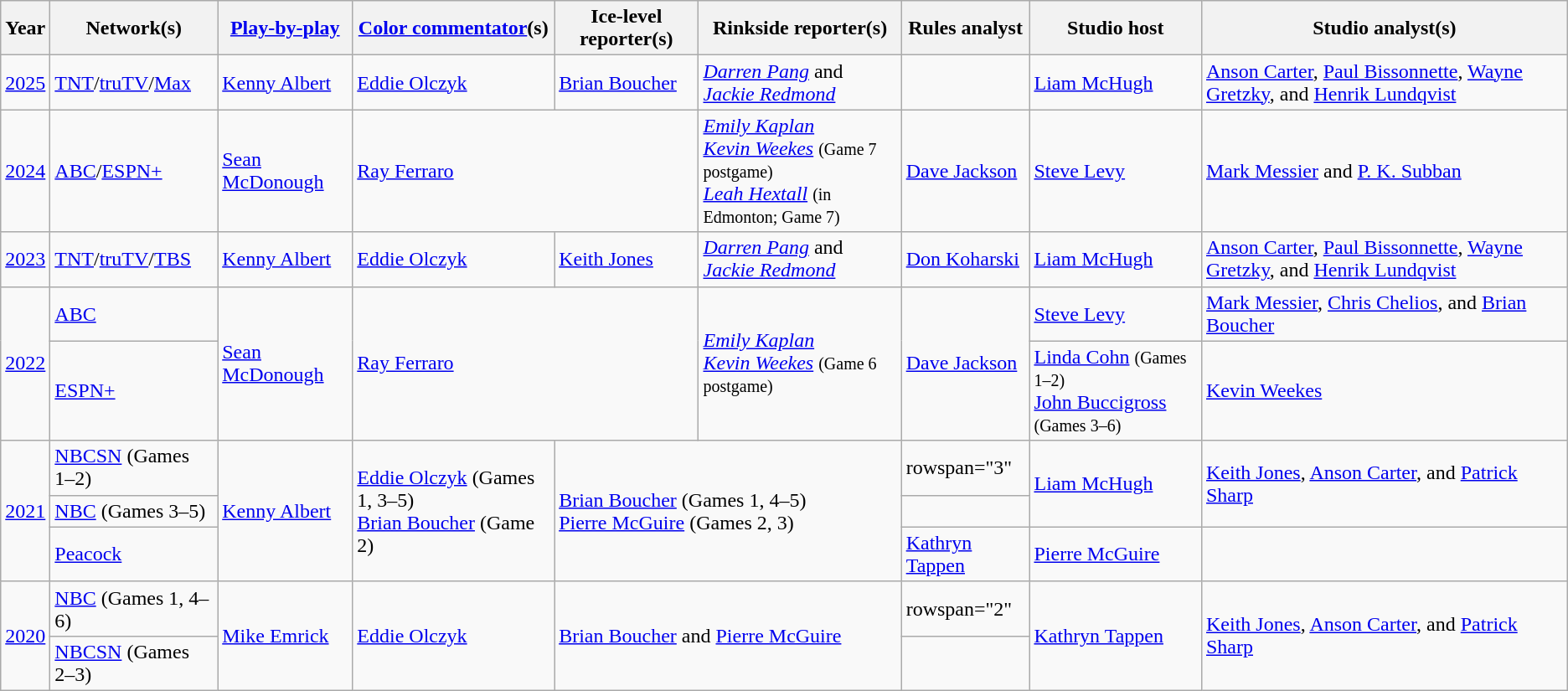<table class="wikitable">
<tr>
<th>Year</th>
<th>Network(s)</th>
<th><a href='#'>Play-by-play</a></th>
<th><a href='#'>Color commentator</a>(s)</th>
<th>Ice-level reporter(s)</th>
<th>Rinkside reporter(s)</th>
<th>Rules analyst</th>
<th>Studio host</th>
<th>Studio analyst(s)</th>
</tr>
<tr>
<td><a href='#'>2025</a></td>
<td><a href='#'>TNT</a>/<a href='#'>truTV</a>/<a href='#'>Max</a></td>
<td><a href='#'>Kenny Albert</a></td>
<td><a href='#'>Eddie Olczyk</a></td>
<td><a href='#'>Brian Boucher</a></td>
<td><em><a href='#'>Darren Pang</a></em> and <em><a href='#'>Jackie Redmond</a></em></td>
<td></td>
<td><a href='#'>Liam McHugh</a></td>
<td><a href='#'>Anson Carter</a>, <a href='#'>Paul Bissonnette</a>, <a href='#'>Wayne Gretzky</a>, and <a href='#'>Henrik Lundqvist</a></td>
</tr>
<tr>
<td><a href='#'>2024</a></td>
<td><a href='#'>ABC</a>/<a href='#'>ESPN+</a></td>
<td><a href='#'>Sean McDonough</a></td>
<td colspan="2"><a href='#'>Ray Ferraro</a></td>
<td><em><a href='#'>Emily Kaplan</a></em><br><em><a href='#'>Kevin Weekes</a></em> <small>(Game 7 postgame)</small><br><em><a href='#'>Leah Hextall</a></em> <small>(in Edmonton; Game 7)</small></td>
<td><a href='#'>Dave Jackson</a></td>
<td><a href='#'>Steve Levy</a></td>
<td><a href='#'>Mark Messier</a> and <a href='#'>P. K. Subban</a></td>
</tr>
<tr>
<td><a href='#'>2023</a></td>
<td><a href='#'>TNT</a>/<a href='#'>truTV</a>/<a href='#'>TBS</a> </td>
<td><a href='#'>Kenny Albert</a></td>
<td><a href='#'>Eddie Olczyk</a></td>
<td><a href='#'>Keith Jones</a></td>
<td><em><a href='#'>Darren Pang</a></em> and <em><a href='#'>Jackie Redmond</a></em></td>
<td><a href='#'>Don Koharski</a></td>
<td><a href='#'>Liam McHugh</a></td>
<td><a href='#'>Anson Carter</a>, <a href='#'>Paul Bissonnette</a>, <a href='#'>Wayne Gretzky</a>, and <a href='#'>Henrik Lundqvist</a></td>
</tr>
<tr>
<td rowspan="2"><a href='#'>2022</a></td>
<td><a href='#'>ABC</a></td>
<td rowspan="2"><a href='#'>Sean McDonough</a></td>
<td colspan=2 rowspan="2"><a href='#'>Ray Ferraro</a></td>
<td rowspan="2"><em><a href='#'>Emily Kaplan</a></em><br><em><a href='#'>Kevin Weekes</a></em> <small>(Game 6 postgame)</small></td>
<td rowspan="2"><a href='#'>Dave Jackson</a></td>
<td><a href='#'>Steve Levy</a></td>
<td><a href='#'>Mark Messier</a>, <a href='#'>Chris Chelios</a>, and <a href='#'>Brian Boucher</a></td>
</tr>
<tr>
<td><a href='#'>ESPN+</a></td>
<td><a href='#'>Linda Cohn</a> <small>(Games 1–2)</small><br><a href='#'>John Buccigross</a> <small>(Games 3–6)</small></td>
<td><a href='#'>Kevin Weekes</a></td>
</tr>
<tr>
<td rowspan="3"><a href='#'>2021</a></td>
<td><a href='#'>NBCSN</a> (Games 1–2)</td>
<td rowspan="3"><a href='#'>Kenny Albert</a></td>
<td rowspan="3"><a href='#'>Eddie Olczyk</a> (Games 1, 3–5)<br><a href='#'>Brian Boucher</a> (Game 2)</td>
<td colspan=2 rowspan="3"><a href='#'>Brian Boucher</a> (Games 1, 4–5)<br><a href='#'>Pierre McGuire</a> (Games 2, 3)</td>
<td>rowspan="3" </td>
<td rowspan="2"><a href='#'>Liam McHugh</a></td>
<td rowspan="2"><a href='#'>Keith Jones</a>, <a href='#'>Anson Carter</a>, and <a href='#'>Patrick Sharp</a></td>
</tr>
<tr>
<td><a href='#'>NBC</a> (Games 3–5)</td>
</tr>
<tr>
<td><a href='#'>Peacock</a></td>
<td><a href='#'>Kathryn Tappen</a></td>
<td><a href='#'>Pierre McGuire</a></td>
</tr>
<tr>
<td rowspan="2"><a href='#'>2020</a></td>
<td><a href='#'>NBC</a> (Games 1, 4–6)</td>
<td rowspan="2"><a href='#'>Mike Emrick</a></td>
<td rowspan="2"><a href='#'>Eddie Olczyk</a></td>
<td colspan="2" rowspan=2><a href='#'>Brian Boucher</a> and <a href='#'>Pierre McGuire</a></td>
<td>rowspan="2"</td>
<td rowspan="2"><a href='#'>Kathryn Tappen</a></td>
<td rowspan="2"><a href='#'>Keith Jones</a>, <a href='#'>Anson Carter</a>, and <a href='#'>Patrick Sharp</a></td>
</tr>
<tr>
<td><a href='#'>NBCSN</a> (Games 2–3)</td>
</tr>
</table>
